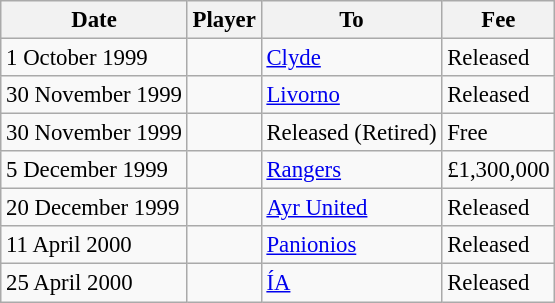<table class="wikitable sortable" style="font-size:95%">
<tr>
<th>Date</th>
<th>Player</th>
<th>To</th>
<th>Fee</th>
</tr>
<tr>
<td>1 October 1999</td>
<td> </td>
<td><a href='#'>Clyde</a></td>
<td>Released</td>
</tr>
<tr>
<td>30 November 1999</td>
<td> </td>
<td><a href='#'>Livorno</a></td>
<td>Released</td>
</tr>
<tr>
<td>30 November 1999</td>
<td> </td>
<td>Released (Retired)</td>
<td>Free</td>
</tr>
<tr>
<td>5 December 1999</td>
<td> </td>
<td><a href='#'>Rangers</a></td>
<td>£1,300,000</td>
</tr>
<tr>
<td>20 December 1999</td>
<td> </td>
<td><a href='#'>Ayr United</a></td>
<td>Released</td>
</tr>
<tr>
<td>11 April 2000</td>
<td> </td>
<td><a href='#'>Panionios</a></td>
<td>Released</td>
</tr>
<tr>
<td>25 April 2000</td>
<td> </td>
<td><a href='#'>ÍA</a></td>
<td>Released</td>
</tr>
</table>
